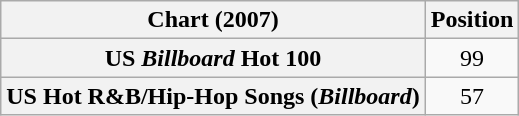<table class="wikitable sortable plainrowheaders" style="text-align:center;">
<tr>
<th scope="col">Chart (2007)</th>
<th scope="col">Position</th>
</tr>
<tr>
<th scope="row">US <em>Billboard</em> Hot 100</th>
<td>99</td>
</tr>
<tr>
<th scope="row">US Hot R&B/Hip-Hop Songs (<em>Billboard</em>)</th>
<td>57</td>
</tr>
</table>
